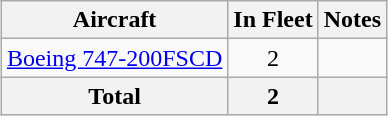<table class="wikitable" style="margin:1em auto; border-collapse:collapse">
<tr>
<th>Aircraft</th>
<th>In Fleet</th>
<th>Notes</th>
</tr>
<tr>
<td><a href='#'>Boeing 747-200FSCD</a></td>
<td align="center">2</td>
<td></td>
</tr>
<tr>
<th>Total</th>
<th>2</th>
<th></th>
</tr>
</table>
